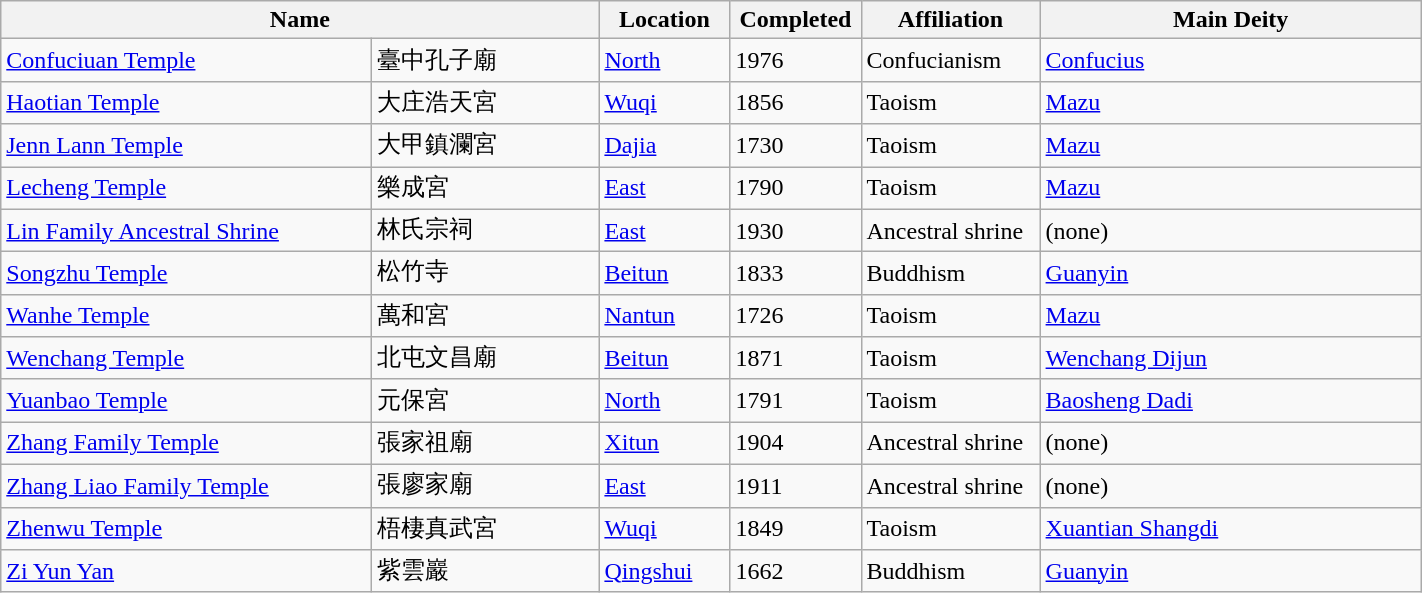<table class="wikitable sortable" style="width:75%">
<tr>
<th colspan="2" scope="col">Name</th>
<th scope="col" style="width:5em">Location</th>
<th scope="col" style="width:5em">Completed</th>
<th scope="col" style="width:7em">Affiliation</th>
<th scope="col">Main Deity</th>
</tr>
<tr>
<td style="width:15em"><a href='#'>Confuciuan Temple</a></td>
<td style="width:9em">臺中孔子廟</td>
<td><a href='#'>North</a></td>
<td>1976</td>
<td>Confucianism</td>
<td><a href='#'>Confucius</a></td>
</tr>
<tr>
<td><a href='#'>Haotian Temple</a></td>
<td>大庄浩天宮</td>
<td><a href='#'>Wuqi</a></td>
<td>1856</td>
<td>Taoism</td>
<td><a href='#'>Mazu</a></td>
</tr>
<tr>
<td><a href='#'>Jenn Lann Temple</a></td>
<td>大甲鎮瀾宮</td>
<td><a href='#'>Dajia</a></td>
<td>1730</td>
<td>Taoism</td>
<td><a href='#'>Mazu</a></td>
</tr>
<tr>
<td><a href='#'>Lecheng Temple</a></td>
<td>樂成宮</td>
<td><a href='#'>East</a></td>
<td>1790</td>
<td>Taoism</td>
<td><a href='#'>Mazu</a></td>
</tr>
<tr>
<td><a href='#'>Lin Family Ancestral Shrine</a></td>
<td>林氏宗祠</td>
<td><a href='#'>East</a></td>
<td>1930</td>
<td>Ancestral shrine</td>
<td>(none)</td>
</tr>
<tr>
<td><a href='#'>Songzhu Temple</a></td>
<td>松竹寺</td>
<td><a href='#'>Beitun</a></td>
<td>1833</td>
<td>Buddhism</td>
<td><a href='#'>Guanyin</a></td>
</tr>
<tr>
<td><a href='#'>Wanhe Temple</a></td>
<td>萬和宮</td>
<td><a href='#'>Nantun</a></td>
<td>1726</td>
<td>Taoism</td>
<td><a href='#'>Mazu</a></td>
</tr>
<tr>
<td><a href='#'>Wenchang Temple</a></td>
<td>北屯文昌廟</td>
<td><a href='#'>Beitun</a></td>
<td>1871</td>
<td>Taoism</td>
<td><a href='#'>Wenchang Dijun</a></td>
</tr>
<tr>
<td><a href='#'>Yuanbao Temple</a></td>
<td>元保宮</td>
<td><a href='#'>North</a></td>
<td>1791</td>
<td>Taoism</td>
<td><a href='#'>Baosheng Dadi</a></td>
</tr>
<tr>
<td><a href='#'>Zhang Family Temple</a></td>
<td>張家祖廟</td>
<td><a href='#'>Xitun</a></td>
<td>1904</td>
<td>Ancestral shrine</td>
<td>(none)</td>
</tr>
<tr>
<td><a href='#'>Zhang Liao Family Temple</a></td>
<td>張廖家廟</td>
<td><a href='#'>East</a></td>
<td>1911</td>
<td>Ancestral shrine</td>
<td>(none)</td>
</tr>
<tr>
<td><a href='#'>Zhenwu Temple</a></td>
<td>梧棲真武宮</td>
<td><a href='#'>Wuqi</a></td>
<td>1849</td>
<td>Taoism</td>
<td><a href='#'>Xuantian Shangdi</a></td>
</tr>
<tr>
<td><a href='#'>Zi Yun Yan</a></td>
<td>紫雲巖</td>
<td><a href='#'>Qingshui</a></td>
<td>1662</td>
<td>Buddhism</td>
<td><a href='#'>Guanyin</a></td>
</tr>
</table>
